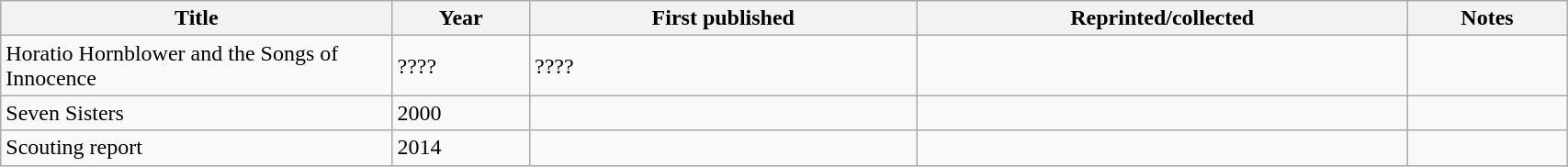<table class='wikitable sortable' width='90%'>
<tr>
<th width=25%>Title</th>
<th>Year</th>
<th>First published</th>
<th>Reprinted/collected</th>
<th>Notes</th>
</tr>
<tr>
<td>Horatio Hornblower and the Songs of Innocence</td>
<td>????</td>
<td>????</td>
<td></td>
<td></td>
</tr>
<tr>
<td>Seven Sisters</td>
<td>2000</td>
<td></td>
<td></td>
<td></td>
</tr>
<tr>
<td>Scouting report</td>
<td>2014</td>
<td></td>
<td></td>
<td></td>
</tr>
</table>
